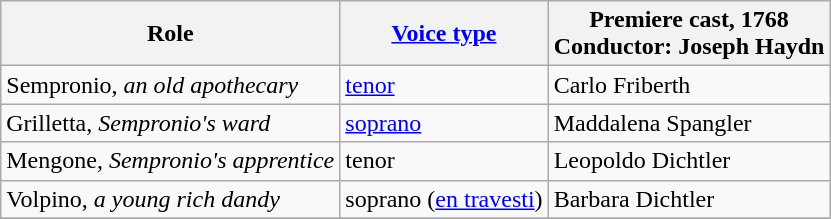<table class="wikitable">
<tr>
<th>Role</th>
<th><a href='#'>Voice type</a></th>
<th>Premiere cast, 1768<br>Conductor: Joseph Haydn</th>
</tr>
<tr>
<td>Sempronio, <em>an old apothecary</em></td>
<td><a href='#'>tenor</a></td>
<td>Carlo Friberth</td>
</tr>
<tr>
<td>Grilletta, <em>Sempronio's ward</em></td>
<td><a href='#'>soprano</a></td>
<td>Maddalena Spangler</td>
</tr>
<tr>
<td>Mengone, <em>Sempronio's apprentice</em></td>
<td>tenor</td>
<td>Leopoldo Dichtler</td>
</tr>
<tr>
<td>Volpino, <em>a young rich dandy</em></td>
<td>soprano (<a href='#'>en travesti</a>)</td>
<td>Barbara Dichtler</td>
</tr>
<tr>
</tr>
</table>
